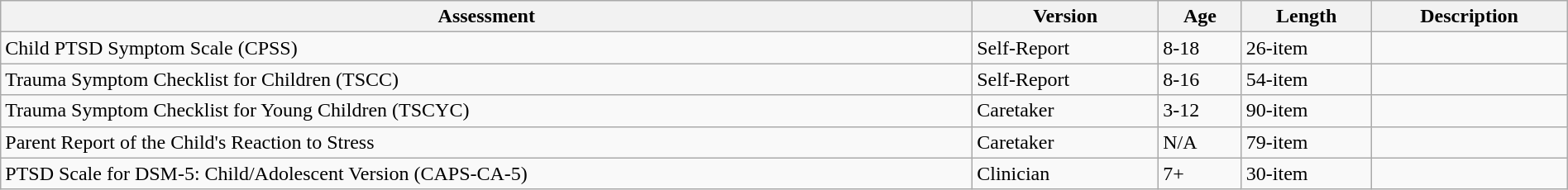<table class="wikitable" style="width:100%">
<tr>
<th>Assessment</th>
<th>Version</th>
<th>Age</th>
<th>Length</th>
<th>Description</th>
</tr>
<tr>
<td>Child PTSD Symptom Scale (CPSS)</td>
<td>Self-Report</td>
<td>8-18</td>
<td>26-item</td>
<td></td>
</tr>
<tr>
<td>Trauma Symptom Checklist for Children (TSCC)</td>
<td>Self-Report</td>
<td>8-16</td>
<td>54-item</td>
<td></td>
</tr>
<tr>
<td>Trauma Symptom Checklist for Young Children (TSCYC)</td>
<td>Caretaker</td>
<td>3-12</td>
<td>90-item</td>
<td></td>
</tr>
<tr>
<td>Parent Report of the Child's Reaction to Stress</td>
<td>Caretaker</td>
<td>N/A</td>
<td>79-item</td>
<td></td>
</tr>
<tr>
<td>PTSD Scale for DSM-5: Child/Adolescent Version (CAPS-CA-5)</td>
<td>Clinician</td>
<td>7+</td>
<td>30-item</td>
<td></td>
</tr>
</table>
